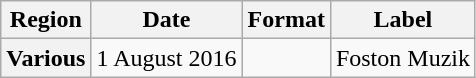<table class="wikitable plainrowheaders">
<tr>
<th scope="col">Region</th>
<th scope="col">Date</th>
<th scope="col">Format</th>
<th scope="col">Label</th>
</tr>
<tr>
<th scope="row">Various</th>
<td>1 August 2016</td>
<td></td>
<td>Foston Muzik</td>
</tr>
</table>
